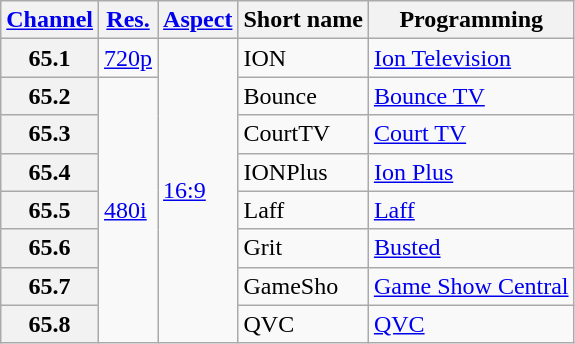<table class="wikitable">
<tr>
<th scope = "col"><a href='#'>Channel</a></th>
<th scope = "col"><a href='#'>Res.</a></th>
<th scope = "col"><a href='#'>Aspect</a></th>
<th scope = "col">Short name</th>
<th scope = "col">Programming</th>
</tr>
<tr>
<th scope = "row">65.1</th>
<td><a href='#'>720p</a></td>
<td rowspan=8><a href='#'>16:9</a></td>
<td>ION</td>
<td><a href='#'>Ion Television</a></td>
</tr>
<tr>
<th scope = "row">65.2</th>
<td rowspan=7><a href='#'>480i</a></td>
<td>Bounce</td>
<td><a href='#'>Bounce TV</a></td>
</tr>
<tr>
<th scope = "row">65.3</th>
<td>CourtTV</td>
<td><a href='#'>Court TV</a></td>
</tr>
<tr>
<th scope = "row">65.4</th>
<td>IONPlus</td>
<td><a href='#'>Ion Plus</a></td>
</tr>
<tr>
<th scope = "row">65.5</th>
<td>Laff</td>
<td><a href='#'>Laff</a></td>
</tr>
<tr>
<th scope = "row">65.6</th>
<td>Grit</td>
<td><a href='#'>Busted</a></td>
</tr>
<tr>
<th scope = "row">65.7</th>
<td>GameSho</td>
<td><a href='#'>Game Show Central</a></td>
</tr>
<tr>
<th scope = "row">65.8</th>
<td>QVC</td>
<td><a href='#'>QVC</a></td>
</tr>
</table>
